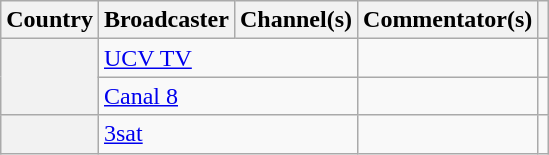<table class="wikitable plainrowheaders">
<tr>
<th scope="col">Country</th>
<th scope="col">Broadcaster</th>
<th scope="col">Channel(s)</th>
<th scope="col">Commentator(s)</th>
<th scope="col"></th>
</tr>
<tr>
<th scope="row" rowspan="2"></th>
<td colspan=2><a href='#'>UCV TV</a></td>
<td></td>
<td></td>
</tr>
<tr>
<td colspan=2><a href='#'>Canal 8</a></td>
<td></td>
<td></td>
</tr>
<tr>
<th scope="row"></th>
<td colspan="2"><a href='#'>3sat</a></td>
<td></td>
<td></td>
</tr>
</table>
